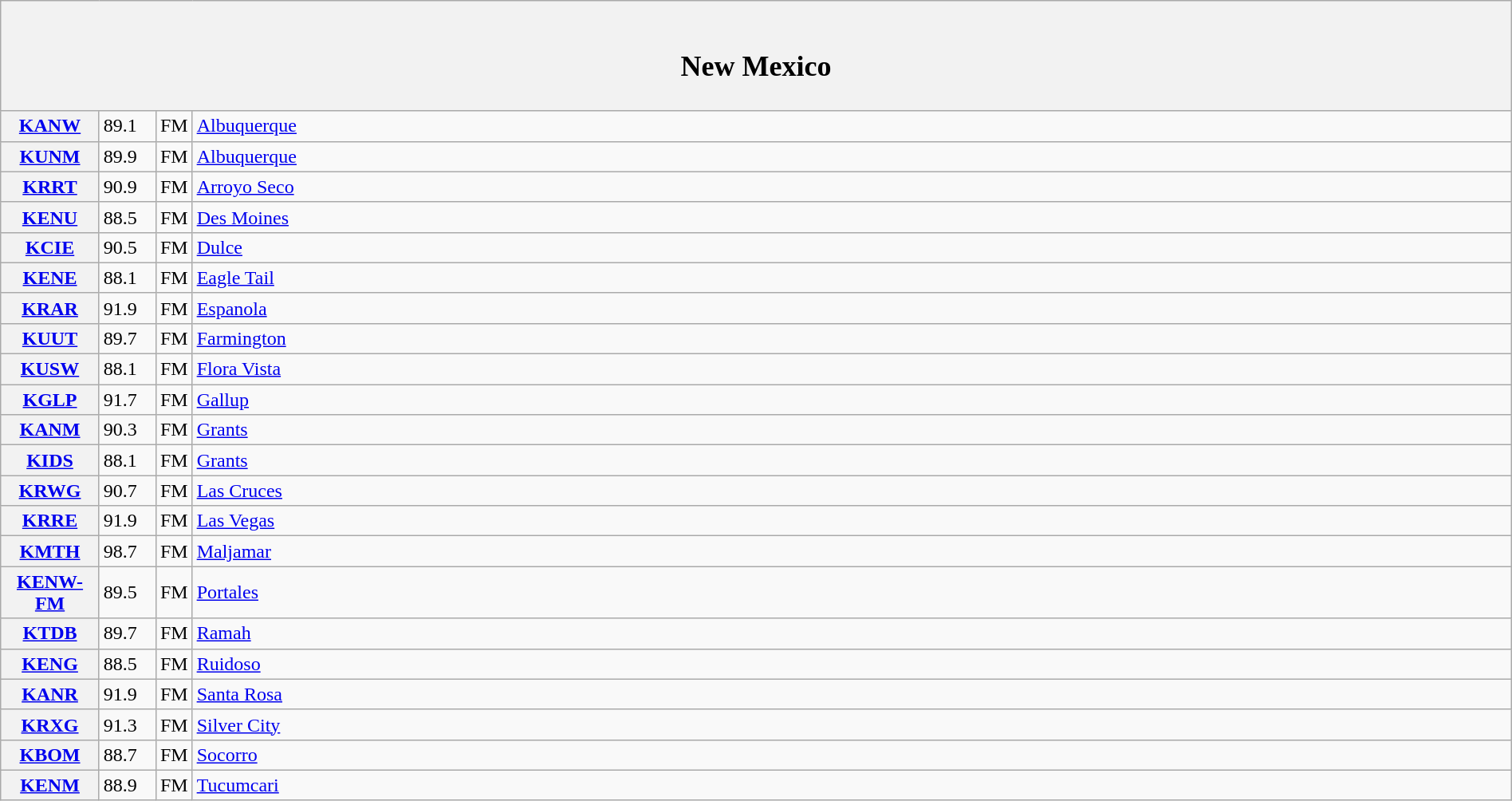<table class="wikitable mw-collapsible" style="width:100%">
<tr>
<th scope="col" colspan="4"><br><h2>New Mexico</h2></th>
</tr>
<tr>
<th scope="row" style="width: 75px;"><a href='#'>KANW</a></th>
<td style="width: 40px;">89.1</td>
<td style="width: 21px;">FM</td>
<td><a href='#'>Albuquerque</a></td>
</tr>
<tr>
<th scope="row"><a href='#'>KUNM</a></th>
<td>89.9</td>
<td>FM</td>
<td><a href='#'>Albuquerque</a></td>
</tr>
<tr>
<th scope="row"><a href='#'>KRRT</a></th>
<td>90.9</td>
<td>FM</td>
<td><a href='#'>Arroyo Seco</a></td>
</tr>
<tr>
<th scope="row"><a href='#'>KENU</a></th>
<td>88.5</td>
<td>FM</td>
<td><a href='#'>Des Moines</a></td>
</tr>
<tr>
<th scope="row"><a href='#'>KCIE</a></th>
<td>90.5</td>
<td>FM</td>
<td><a href='#'>Dulce</a></td>
</tr>
<tr>
<th scope="row"><a href='#'>KENE</a></th>
<td>88.1</td>
<td>FM</td>
<td><a href='#'>Eagle Tail</a></td>
</tr>
<tr>
<th scope="row"><a href='#'>KRAR</a></th>
<td>91.9</td>
<td>FM</td>
<td><a href='#'>Espanola</a></td>
</tr>
<tr>
<th scope="row"><a href='#'>KUUT</a></th>
<td>89.7</td>
<td>FM</td>
<td><a href='#'>Farmington</a></td>
</tr>
<tr>
<th scope="row"><a href='#'>KUSW</a></th>
<td>88.1</td>
<td>FM</td>
<td><a href='#'>Flora Vista</a></td>
</tr>
<tr>
<th scope="row"><a href='#'>KGLP</a></th>
<td>91.7</td>
<td>FM</td>
<td><a href='#'>Gallup</a></td>
</tr>
<tr>
<th scope="row"><a href='#'>KANM</a></th>
<td>90.3</td>
<td>FM</td>
<td><a href='#'>Grants</a></td>
</tr>
<tr>
<th scope="row"><a href='#'>KIDS</a></th>
<td>88.1</td>
<td>FM</td>
<td><a href='#'>Grants</a></td>
</tr>
<tr>
<th scope="row"><a href='#'>KRWG</a></th>
<td>90.7</td>
<td>FM</td>
<td><a href='#'>Las Cruces</a></td>
</tr>
<tr>
<th scope="row"><a href='#'>KRRE</a></th>
<td>91.9</td>
<td>FM</td>
<td><a href='#'>Las Vegas</a></td>
</tr>
<tr>
<th scope="row"><a href='#'>KMTH</a></th>
<td>98.7</td>
<td>FM</td>
<td><a href='#'>Maljamar</a></td>
</tr>
<tr>
<th scope="row"><a href='#'>KENW-FM</a></th>
<td>89.5</td>
<td>FM</td>
<td><a href='#'>Portales</a></td>
</tr>
<tr>
<th scope="row"><a href='#'>KTDB</a></th>
<td>89.7</td>
<td>FM</td>
<td><a href='#'>Ramah</a></td>
</tr>
<tr>
<th scope="row"><a href='#'>KENG</a></th>
<td>88.5</td>
<td>FM</td>
<td><a href='#'>Ruidoso</a></td>
</tr>
<tr>
<th scope="row"><a href='#'>KANR</a></th>
<td>91.9</td>
<td>FM</td>
<td><a href='#'>Santa Rosa</a></td>
</tr>
<tr>
<th scope="row"><a href='#'>KRXG</a></th>
<td>91.3</td>
<td>FM</td>
<td><a href='#'>Silver City</a></td>
</tr>
<tr>
<th scope="row"><a href='#'>KBOM</a></th>
<td>88.7</td>
<td>FM</td>
<td><a href='#'>Socorro</a></td>
</tr>
<tr>
<th scope="row"><a href='#'>KENM</a></th>
<td>88.9</td>
<td>FM</td>
<td><a href='#'>Tucumcari</a></td>
</tr>
</table>
